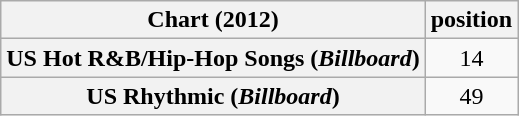<table class="wikitable plainrowheaders">
<tr>
<th scope="col">Chart (2012)</th>
<th scope="col">position</th>
</tr>
<tr>
<th scope="row">US Hot R&B/Hip-Hop Songs (<em>Billboard</em>)</th>
<td align="center">14</td>
</tr>
<tr>
<th scope="row">US Rhythmic (<em>Billboard</em>)</th>
<td align="center">49</td>
</tr>
</table>
